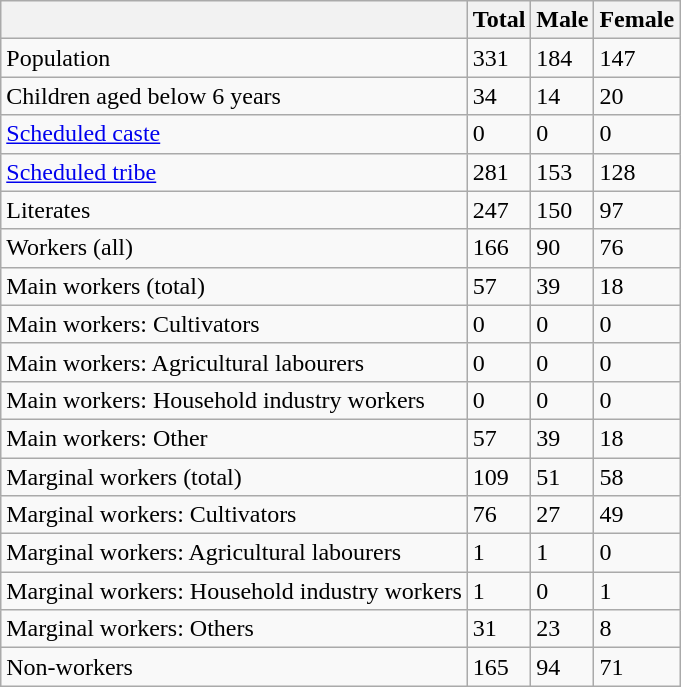<table class="wikitable sortable">
<tr>
<th></th>
<th>Total</th>
<th>Male</th>
<th>Female</th>
</tr>
<tr>
<td>Population</td>
<td>331</td>
<td>184</td>
<td>147</td>
</tr>
<tr>
<td>Children aged below 6 years</td>
<td>34</td>
<td>14</td>
<td>20</td>
</tr>
<tr>
<td><a href='#'>Scheduled caste</a></td>
<td>0</td>
<td>0</td>
<td>0</td>
</tr>
<tr>
<td><a href='#'>Scheduled tribe</a></td>
<td>281</td>
<td>153</td>
<td>128</td>
</tr>
<tr>
<td>Literates</td>
<td>247</td>
<td>150</td>
<td>97</td>
</tr>
<tr>
<td>Workers (all)</td>
<td>166</td>
<td>90</td>
<td>76</td>
</tr>
<tr>
<td>Main workers (total)</td>
<td>57</td>
<td>39</td>
<td>18</td>
</tr>
<tr>
<td>Main workers: Cultivators</td>
<td>0</td>
<td>0</td>
<td>0</td>
</tr>
<tr>
<td>Main workers: Agricultural labourers</td>
<td>0</td>
<td>0</td>
<td>0</td>
</tr>
<tr>
<td>Main workers: Household industry workers</td>
<td>0</td>
<td>0</td>
<td>0</td>
</tr>
<tr>
<td>Main workers: Other</td>
<td>57</td>
<td>39</td>
<td>18</td>
</tr>
<tr>
<td>Marginal workers (total)</td>
<td>109</td>
<td>51</td>
<td>58</td>
</tr>
<tr>
<td>Marginal workers: Cultivators</td>
<td>76</td>
<td>27</td>
<td>49</td>
</tr>
<tr>
<td>Marginal workers: Agricultural labourers</td>
<td>1</td>
<td>1</td>
<td>0</td>
</tr>
<tr>
<td>Marginal workers: Household industry workers</td>
<td>1</td>
<td>0</td>
<td>1</td>
</tr>
<tr>
<td>Marginal workers: Others</td>
<td>31</td>
<td>23</td>
<td>8</td>
</tr>
<tr>
<td>Non-workers</td>
<td>165</td>
<td>94</td>
<td>71</td>
</tr>
</table>
